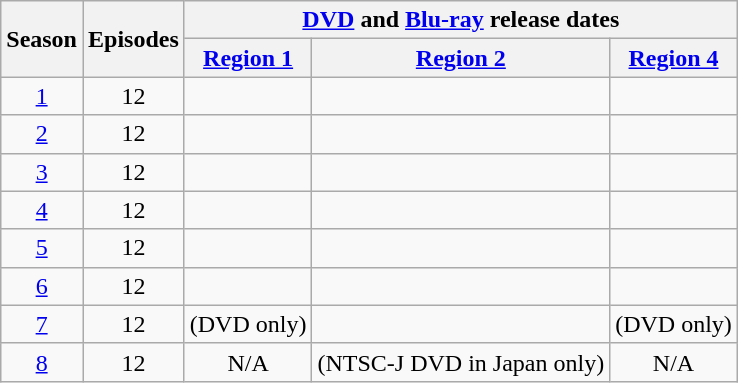<table class="wikitable plainrowheaders" style="text-align: center;">
<tr>
<th scope="col" rowspan="2">Season</th>
<th scope="col" rowspan="2">Episodes</th>
<th scope="col" colspan="4"><a href='#'>DVD</a> and <a href='#'>Blu-ray</a> release dates</th>
</tr>
<tr>
<th scope="col"><a href='#'>Region 1</a></th>
<th scope="col"><a href='#'>Region 2</a></th>
<th scope="col"><a href='#'>Region 4</a></th>
</tr>
<tr>
<td scope="row"><a href='#'>1</a></td>
<td>12</td>
<td></td>
<td></td>
<td></td>
</tr>
<tr>
<td scope="row"><a href='#'>2</a></td>
<td>12</td>
<td></td>
<td></td>
<td></td>
</tr>
<tr>
<td scope="row"><a href='#'>3</a></td>
<td>12</td>
<td></td>
<td></td>
<td></td>
</tr>
<tr>
<td scope="row"><a href='#'>4</a></td>
<td>12</td>
<td></td>
<td></td>
<td></td>
</tr>
<tr>
<td scope="row"><a href='#'>5</a></td>
<td>12</td>
<td></td>
<td></td>
<td></td>
</tr>
<tr>
<td scope="row"><a href='#'>6</a></td>
<td>12</td>
<td></td>
<td></td>
<td></td>
</tr>
<tr>
<td scope="row"><a href='#'>7</a></td>
<td>12</td>
<td> (DVD only)</td>
<td></td>
<td> (DVD only)</td>
</tr>
<tr>
<td scope="row"><a href='#'>8</a></td>
<td>12</td>
<td>N/A</td>
<td> (NTSC-J DVD in Japan only)</td>
<td>N/A</td>
</tr>
</table>
